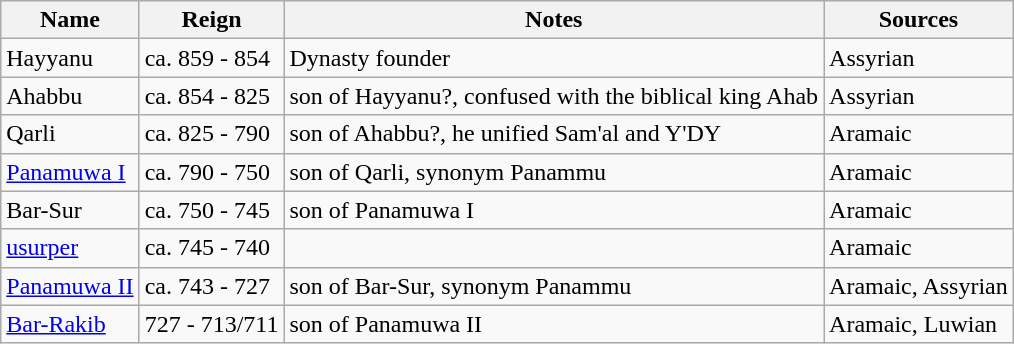<table class="wikitable">
<tr>
<th>Name</th>
<th>Reign</th>
<th>Notes</th>
<th>Sources</th>
</tr>
<tr>
<td>Hayyanu</td>
<td>ca. 859 - 854</td>
<td>Dynasty founder</td>
<td>Assyrian</td>
</tr>
<tr>
<td>Ahabbu</td>
<td>ca. 854 - 825</td>
<td>son of Hayyanu?, confused with the biblical king Ahab</td>
<td>Assyrian</td>
</tr>
<tr>
<td>Qarli</td>
<td>ca. 825 - 790</td>
<td>son of Ahabbu?, he unified Sam'al and Y'DY</td>
<td>Aramaic</td>
</tr>
<tr>
<td><a href='#'>Panamuwa I</a></td>
<td>ca. 790 - 750</td>
<td>son of Qarli, synonym Panammu</td>
<td>Aramaic</td>
</tr>
<tr>
<td>Bar-Sur</td>
<td>ca. 750 - 745</td>
<td>son of Panamuwa I</td>
<td>Aramaic</td>
</tr>
<tr>
<td><a href='#'>usurper</a></td>
<td>ca. 745 - 740</td>
<td></td>
<td>Aramaic</td>
</tr>
<tr>
<td><a href='#'>Panamuwa II</a></td>
<td>ca. 743 - 727</td>
<td>son of Bar-Sur, synonym Panammu</td>
<td>Aramaic, Assyrian</td>
</tr>
<tr>
<td><a href='#'>Bar-Rakib</a></td>
<td>727 - 713/711</td>
<td>son of Panamuwa II</td>
<td>Aramaic, Luwian</td>
</tr>
</table>
